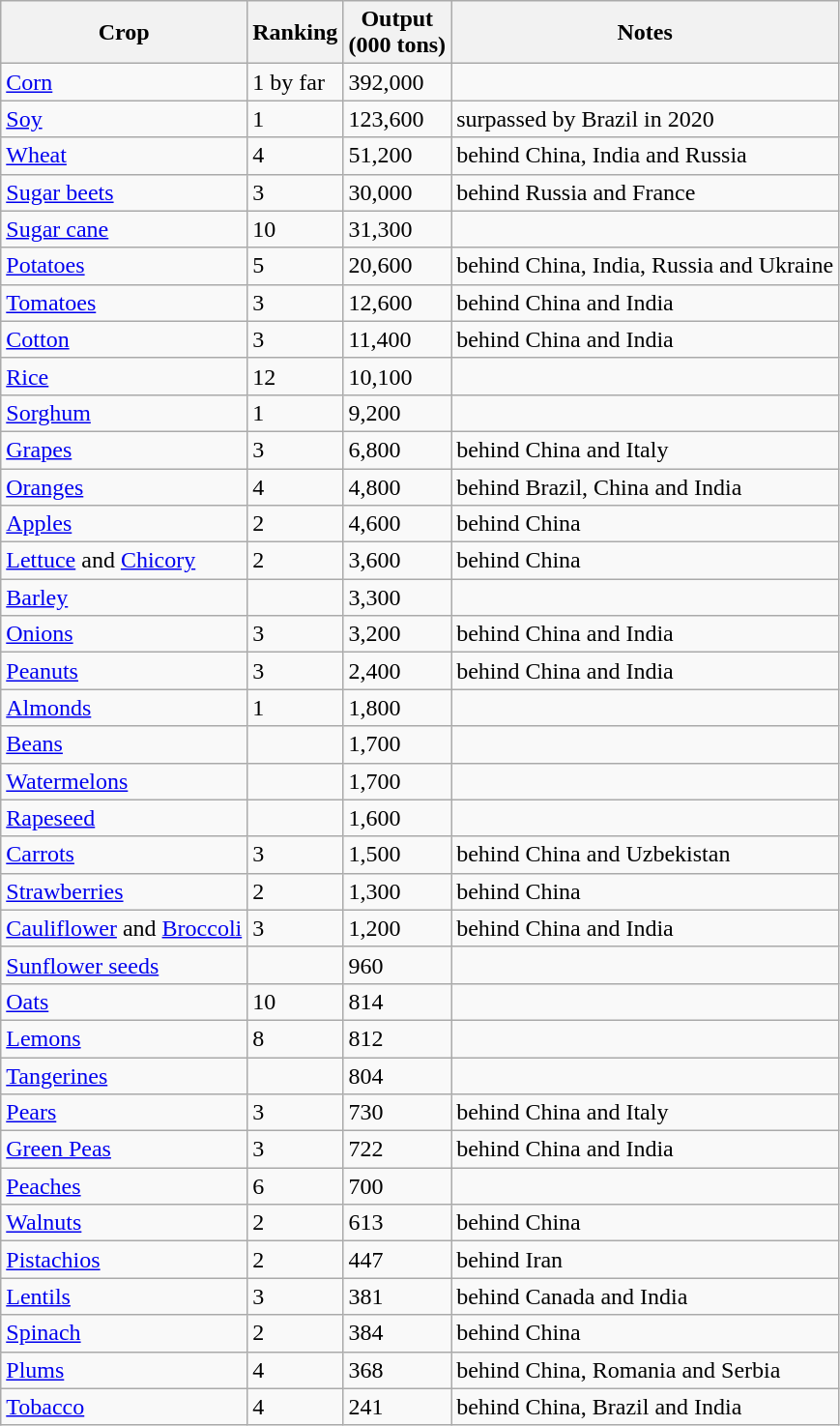<table class="wikitable">
<tr>
<th>Crop</th>
<th>Ranking</th>
<th>Output<br>(000 tons)</th>
<th>Notes</th>
</tr>
<tr>
<td><a href='#'>Corn</a></td>
<td>1 by far</td>
<td>392,000</td>
<td></td>
</tr>
<tr>
<td><a href='#'>Soy</a></td>
<td>1</td>
<td>123,600</td>
<td>surpassed by Brazil in 2020</td>
</tr>
<tr>
<td><a href='#'>Wheat</a></td>
<td>4</td>
<td>51,200</td>
<td>behind China, India and Russia</td>
</tr>
<tr>
<td><a href='#'>Sugar beets</a></td>
<td>3</td>
<td>30,000</td>
<td>behind Russia and France</td>
</tr>
<tr>
<td><a href='#'>Sugar cane</a></td>
<td>10</td>
<td>31,300</td>
<td></td>
</tr>
<tr>
<td><a href='#'>Potatoes</a></td>
<td>5</td>
<td>20,600</td>
<td>behind China, India, Russia and Ukraine</td>
</tr>
<tr>
<td><a href='#'>Tomatoes</a></td>
<td>3</td>
<td>12,600</td>
<td>behind China and India</td>
</tr>
<tr>
<td><a href='#'>Cotton</a></td>
<td>3</td>
<td>11,400</td>
<td>behind China and India</td>
</tr>
<tr>
<td><a href='#'>Rice</a></td>
<td>12</td>
<td>10,100</td>
<td></td>
</tr>
<tr>
<td><a href='#'>Sorghum</a></td>
<td>1</td>
<td>9,200</td>
<td></td>
</tr>
<tr>
<td><a href='#'>Grapes</a></td>
<td>3</td>
<td>6,800</td>
<td>behind China and Italy</td>
</tr>
<tr>
<td><a href='#'>Oranges</a></td>
<td>4</td>
<td>4,800</td>
<td>behind Brazil, China and India</td>
</tr>
<tr>
<td><a href='#'>Apples</a></td>
<td>2</td>
<td>4,600</td>
<td>behind China</td>
</tr>
<tr>
<td><a href='#'>Lettuce</a> and <a href='#'>Chicory</a></td>
<td>2</td>
<td>3,600</td>
<td>behind China</td>
</tr>
<tr>
<td><a href='#'>Barley</a></td>
<td></td>
<td>3,300</td>
<td></td>
</tr>
<tr>
<td><a href='#'>Onions</a></td>
<td>3</td>
<td>3,200</td>
<td>behind China and India</td>
</tr>
<tr>
<td><a href='#'>Peanuts</a></td>
<td>3</td>
<td>2,400</td>
<td>behind China and India</td>
</tr>
<tr>
<td><a href='#'>Almonds</a></td>
<td>1</td>
<td>1,800</td>
<td></td>
</tr>
<tr>
<td><a href='#'>Beans</a></td>
<td></td>
<td>1,700</td>
<td></td>
</tr>
<tr>
<td><a href='#'>Watermelons</a></td>
<td></td>
<td>1,700</td>
<td></td>
</tr>
<tr>
<td><a href='#'>Rapeseed</a></td>
<td></td>
<td>1,600</td>
<td></td>
</tr>
<tr>
<td><a href='#'>Carrots</a></td>
<td>3</td>
<td>1,500</td>
<td>behind China and Uzbekistan</td>
</tr>
<tr>
<td><a href='#'>Strawberries</a></td>
<td>2</td>
<td>1,300</td>
<td>behind China</td>
</tr>
<tr>
<td><a href='#'>Cauliflower</a> and <a href='#'>Broccoli</a></td>
<td>3</td>
<td>1,200</td>
<td>behind China and India</td>
</tr>
<tr>
<td><a href='#'>Sunflower seeds</a></td>
<td></td>
<td>960</td>
<td></td>
</tr>
<tr>
<td><a href='#'>Oats</a></td>
<td>10</td>
<td>814</td>
<td></td>
</tr>
<tr>
<td><a href='#'>Lemons</a></td>
<td>8</td>
<td>812</td>
<td></td>
</tr>
<tr>
<td><a href='#'>Tangerines</a></td>
<td></td>
<td>804</td>
<td></td>
</tr>
<tr>
<td><a href='#'>Pears</a></td>
<td>3</td>
<td>730</td>
<td>behind China and Italy</td>
</tr>
<tr>
<td><a href='#'>Green Peas</a></td>
<td>3</td>
<td>722</td>
<td>behind China and India</td>
</tr>
<tr>
<td><a href='#'>Peaches</a></td>
<td>6</td>
<td>700</td>
<td></td>
</tr>
<tr>
<td><a href='#'>Walnuts</a></td>
<td>2</td>
<td>613</td>
<td>behind China</td>
</tr>
<tr>
<td><a href='#'>Pistachios</a></td>
<td>2</td>
<td>447</td>
<td>behind Iran</td>
</tr>
<tr>
<td><a href='#'>Lentils</a></td>
<td>3</td>
<td>381</td>
<td>behind Canada and India</td>
</tr>
<tr>
<td><a href='#'>Spinach</a></td>
<td>2</td>
<td>384</td>
<td>behind China</td>
</tr>
<tr>
<td><a href='#'>Plums</a></td>
<td>4</td>
<td>368</td>
<td>behind China, Romania and Serbia</td>
</tr>
<tr>
<td><a href='#'>Tobacco</a></td>
<td>4</td>
<td>241</td>
<td>behind China, Brazil and India</td>
</tr>
</table>
